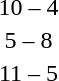<table style="text-align:center">
<tr>
<th width=200></th>
<th width=100></th>
<th width=200></th>
</tr>
<tr>
<td align=right><strong></strong></td>
<td>10 – 4</td>
<td align=left></td>
</tr>
<tr>
<td align=right></td>
<td>5 – 8</td>
<td align=left><strong></strong></td>
</tr>
<tr>
<td align=right><strong></strong></td>
<td>11 – 5</td>
<td align=left></td>
</tr>
</table>
